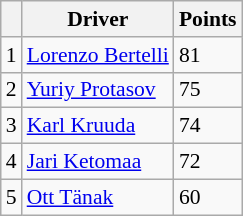<table class="wikitable" style="font-size: 90%;">
<tr>
<th></th>
<th>Driver</th>
<th>Points</th>
</tr>
<tr>
<td>1</td>
<td> <a href='#'>Lorenzo Bertelli</a></td>
<td>81</td>
</tr>
<tr>
<td>2</td>
<td> <a href='#'>Yuriy Protasov</a></td>
<td>75</td>
</tr>
<tr>
<td>3</td>
<td> <a href='#'>Karl Kruuda</a></td>
<td>74</td>
</tr>
<tr>
<td>4</td>
<td> <a href='#'>Jari Ketomaa</a></td>
<td>72</td>
</tr>
<tr>
<td>5</td>
<td> <a href='#'>Ott Tänak</a></td>
<td>60</td>
</tr>
</table>
